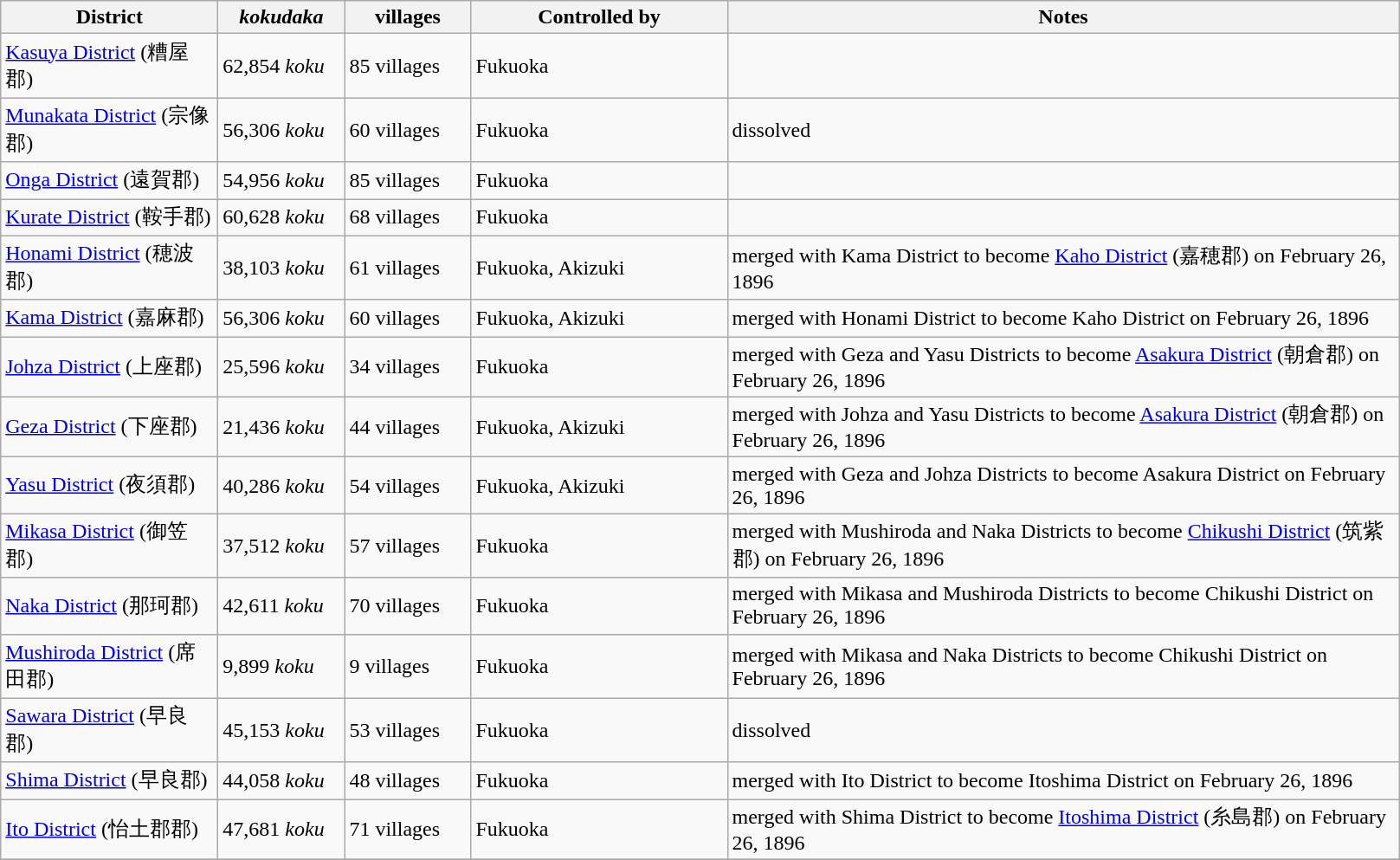<table class="wikitable">
<tr>
<th scope=col style="width: 160px;">District</th>
<th scope=col style="width: 90px;"><em>kokudaka</em></th>
<th scope=col style="width: 90px;">villages</th>
<th scope=col style="width: 190px;">Controlled by</th>
<th scope=col style="width: 510px;">Notes</th>
</tr>
<tr>
<td><a href='#'>Kasuya District</a> (糟屋郡)</td>
<td>62,854 <em>koku</em></td>
<td>85 villages</td>
<td>Fukuoka</td>
<td></td>
</tr>
<tr>
<td><a href='#'>Munakata District</a> (宗像郡)</td>
<td>56,306 <em>koku</em></td>
<td>60 villages</td>
<td>Fukuoka</td>
<td>dissolved</td>
</tr>
<tr>
<td><a href='#'>Onga District</a> (遠賀郡)</td>
<td>54,956 <em>koku</em></td>
<td>85 villages</td>
<td>Fukuoka</td>
<td></td>
</tr>
<tr>
<td><a href='#'>Kurate District</a> (鞍手郡)</td>
<td>60,628 <em>koku</em></td>
<td>68 villages</td>
<td>Fukuoka</td>
<td></td>
</tr>
<tr>
<td><a href='#'>Honami District</a> (穂波郡)</td>
<td>38,103 <em>koku</em></td>
<td>61 villages</td>
<td>Fukuoka, Akizuki</td>
<td>merged with Kama District to become <a href='#'>Kaho District</a> (嘉穂郡) on February 26, 1896</td>
</tr>
<tr>
<td><a href='#'>Kama District</a> (嘉麻郡)</td>
<td>56,306 <em>koku</em></td>
<td>60 villages</td>
<td>Fukuoka, Akizuki</td>
<td>merged with Honami District to become Kaho District on February 26, 1896</td>
</tr>
<tr>
<td><a href='#'>Johza District</a> (上座郡)</td>
<td>25,596 <em>koku</em></td>
<td>34 villages</td>
<td>Fukuoka</td>
<td>merged with Geza and Yasu Districts to become <a href='#'>Asakura District</a> (朝倉郡) on February 26, 1896</td>
</tr>
<tr>
<td><a href='#'>Geza District</a> (下座郡)</td>
<td>21,436 <em>koku</em></td>
<td>44 villages</td>
<td>Fukuoka, Akizuki</td>
<td>merged with Johza and Yasu Districts to become <a href='#'>Asakura District</a> (朝倉郡) on February 26, 1896</td>
</tr>
<tr>
<td><a href='#'>Yasu District</a> (夜須郡)</td>
<td>40,286 <em>koku</em></td>
<td>54 villages</td>
<td>Fukuoka, Akizuki</td>
<td>merged with Geza and Johza Districts to become Asakura District on February 26, 1896</td>
</tr>
<tr>
<td><a href='#'>Mikasa District</a> (御笠郡)</td>
<td>37,512 <em>koku</em></td>
<td>57 villages</td>
<td>Fukuoka</td>
<td>merged with Mushiroda and Naka Districts to become <a href='#'>Chikushi District</a> (筑紫郡) on February 26, 1896</td>
</tr>
<tr>
<td><a href='#'>Naka District</a> (那珂郡)</td>
<td>42,611 <em>koku</em></td>
<td>70 villages</td>
<td>Fukuoka</td>
<td>merged with Mikasa and Mushiroda Districts to become Chikushi District on February 26, 1896</td>
</tr>
<tr>
<td><a href='#'>Mushiroda District</a> (席田郡)</td>
<td>9,899 <em>koku</em></td>
<td>9 villages</td>
<td>Fukuoka</td>
<td>merged with Mikasa and Naka Districts to become Chikushi District on February 26, 1896</td>
</tr>
<tr>
<td><a href='#'>Sawara District</a> (早良郡)</td>
<td>45,153 <em>koku</em></td>
<td>53 villages</td>
<td>Fukuoka</td>
<td>dissolved</td>
</tr>
<tr>
<td><a href='#'>Shima District</a> (早良郡)</td>
<td>44,058 <em>koku</em></td>
<td>48 villages</td>
<td>Fukuoka</td>
<td>merged with Ito District to become Itoshima District on February 26, 1896</td>
</tr>
<tr>
<td><a href='#'>Ito District</a> (怡土郡郡)</td>
<td>47,681 <em>koku</em></td>
<td>71 villages</td>
<td>Fukuoka</td>
<td>merged with Shima District to become <a href='#'>Itoshima District</a> (糸島郡) on February 26, 1896</td>
</tr>
<tr>
</tr>
</table>
